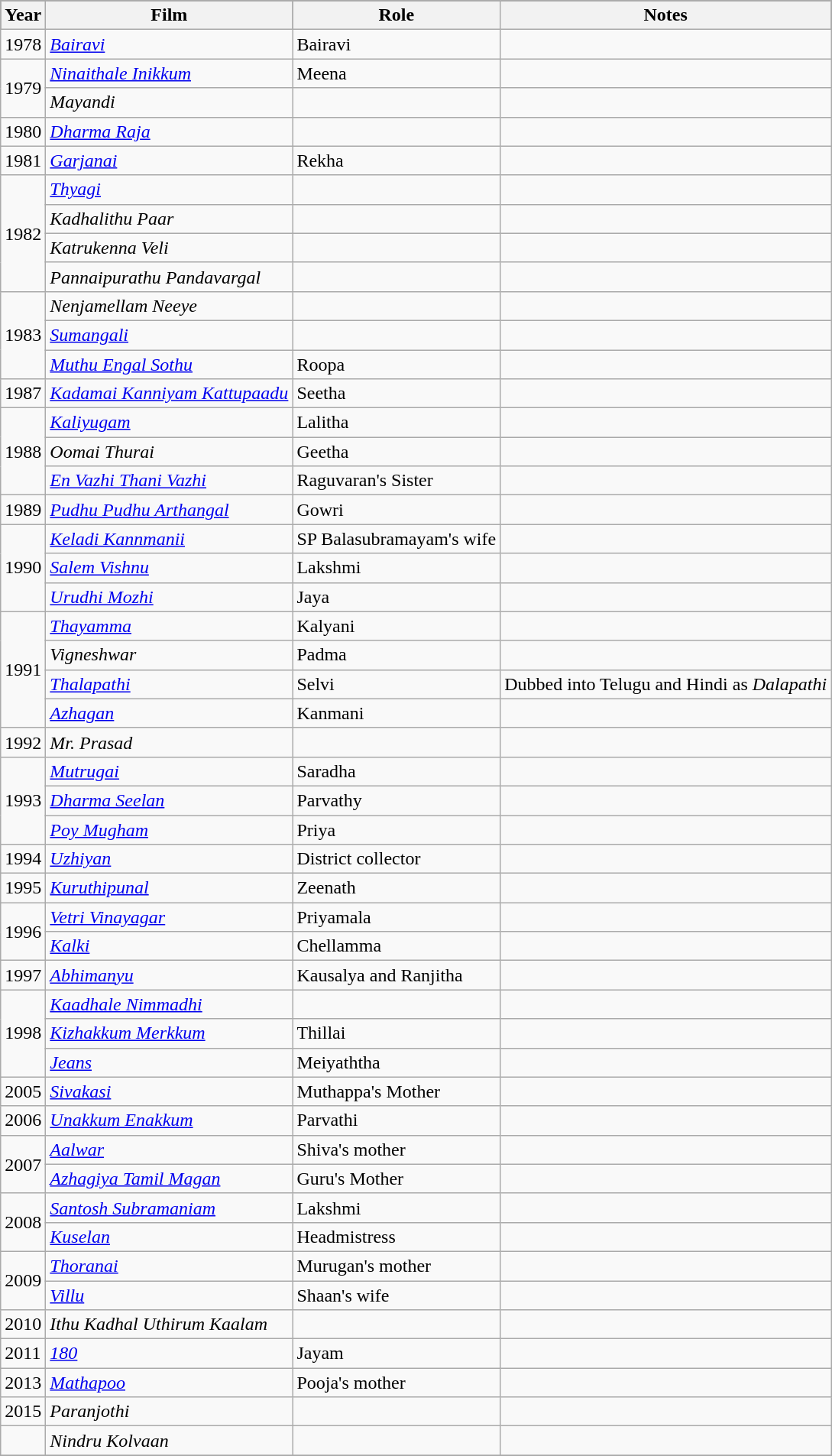<table class="wikitable sortable">
<tr style="background:#000;">
<th>Year</th>
<th>Film</th>
<th>Role</th>
<th>Notes</th>
</tr>
<tr>
<td>1978</td>
<td><em><a href='#'>Bairavi</a></em></td>
<td>Bairavi</td>
<td></td>
</tr>
<tr>
<td rowspan="2">1979</td>
<td><em><a href='#'>Ninaithale Inikkum</a></em></td>
<td>Meena</td>
<td></td>
</tr>
<tr>
<td><em>Mayandi</em></td>
<td></td>
<td></td>
</tr>
<tr>
<td>1980</td>
<td><em><a href='#'>Dharma Raja</a></em></td>
<td></td>
<td></td>
</tr>
<tr>
<td>1981</td>
<td><em><a href='#'>Garjanai</a></em></td>
<td>Rekha</td>
<td></td>
</tr>
<tr>
<td rowspan="4">1982</td>
<td><em><a href='#'>Thyagi</a></em></td>
<td></td>
<td></td>
</tr>
<tr>
<td><em>Kadhalithu Paar</em></td>
<td></td>
<td></td>
</tr>
<tr>
<td><em>Katrukenna Veli</em></td>
<td></td>
<td></td>
</tr>
<tr>
<td><em>Pannaipurathu Pandavargal</em></td>
<td></td>
<td></td>
</tr>
<tr>
<td rowspan="3">1983</td>
<td><em>Nenjamellam Neeye</em></td>
<td></td>
<td></td>
</tr>
<tr>
<td><em><a href='#'>Sumangali</a></em></td>
<td></td>
<td></td>
</tr>
<tr>
<td><em><a href='#'>Muthu Engal Sothu</a></em></td>
<td>Roopa</td>
<td></td>
</tr>
<tr>
<td>1987</td>
<td><em><a href='#'>Kadamai Kanniyam Kattupaadu</a></em></td>
<td>Seetha</td>
<td></td>
</tr>
<tr>
<td rowspan="3">1988</td>
<td><em><a href='#'>Kaliyugam</a></em></td>
<td>Lalitha</td>
<td></td>
</tr>
<tr>
<td><em>Oomai Thurai</em></td>
<td>Geetha</td>
<td></td>
</tr>
<tr>
<td><em><a href='#'>En Vazhi Thani Vazhi</a></em></td>
<td>Raguvaran's Sister</td>
<td></td>
</tr>
<tr>
<td>1989</td>
<td><em><a href='#'>Pudhu Pudhu Arthangal</a></em></td>
<td>Gowri</td>
<td></td>
</tr>
<tr>
<td rowspan="3">1990</td>
<td><em><a href='#'>Keladi Kannmanii</a></em></td>
<td>SP Balasubramayam's wife</td>
<td></td>
</tr>
<tr>
<td><em><a href='#'>Salem Vishnu</a></em></td>
<td>Lakshmi</td>
<td></td>
</tr>
<tr>
<td><em><a href='#'>Urudhi Mozhi</a></em></td>
<td>Jaya</td>
<td></td>
</tr>
<tr>
<td rowspan="4">1991</td>
<td><em><a href='#'>Thayamma</a></em></td>
<td>Kalyani</td>
<td></td>
</tr>
<tr>
<td><em>Vigneshwar</em></td>
<td>Padma</td>
<td></td>
</tr>
<tr>
<td><em><a href='#'>Thalapathi</a></em></td>
<td>Selvi</td>
<td>Dubbed into Telugu and Hindi as <em>Dalapathi</em></td>
</tr>
<tr>
<td><em><a href='#'>Azhagan</a></em></td>
<td>Kanmani</td>
<td></td>
</tr>
<tr>
<td>1992</td>
<td><em>Mr. Prasad</em></td>
<td></td>
<td></td>
</tr>
<tr>
<td rowspan="3">1993</td>
<td><em><a href='#'>Mutrugai</a></em></td>
<td>Saradha</td>
<td></td>
</tr>
<tr>
<td><em><a href='#'>Dharma Seelan</a></em></td>
<td>Parvathy</td>
<td></td>
</tr>
<tr>
<td><em><a href='#'>Poy Mugham</a></em></td>
<td>Priya</td>
<td></td>
</tr>
<tr>
<td>1994</td>
<td><em><a href='#'>Uzhiyan</a></em></td>
<td>District collector</td>
<td></td>
</tr>
<tr>
<td>1995</td>
<td><em><a href='#'>Kuruthipunal</a></em></td>
<td>Zeenath</td>
<td></td>
</tr>
<tr>
<td rowspan="2">1996</td>
<td><em><a href='#'>Vetri Vinayagar</a></em></td>
<td>Priyamala</td>
<td></td>
</tr>
<tr>
<td><em><a href='#'>Kalki</a></em></td>
<td>Chellamma</td>
<td></td>
</tr>
<tr>
<td>1997</td>
<td><em><a href='#'>Abhimanyu</a></em></td>
<td>Kausalya and Ranjitha</td>
<td></td>
</tr>
<tr>
<td rowspan="3">1998</td>
<td><em><a href='#'>Kaadhale Nimmadhi</a></em></td>
<td></td>
<td></td>
</tr>
<tr>
<td><em><a href='#'>Kizhakkum Merkkum</a></em></td>
<td>Thillai</td>
<td></td>
</tr>
<tr>
<td><em><a href='#'>Jeans</a></em></td>
<td>Meiyaththa</td>
<td></td>
</tr>
<tr>
<td>2005</td>
<td><em><a href='#'>Sivakasi</a></em></td>
<td>Muthappa's Mother</td>
<td></td>
</tr>
<tr>
<td>2006</td>
<td><em><a href='#'>Unakkum Enakkum</a></em></td>
<td>Parvathi</td>
<td></td>
</tr>
<tr>
<td rowspan="2">2007</td>
<td><em><a href='#'>Aalwar</a></em></td>
<td>Shiva's mother</td>
<td></td>
</tr>
<tr>
<td><em><a href='#'>Azhagiya Tamil Magan</a></em></td>
<td>Guru's Mother</td>
<td></td>
</tr>
<tr>
<td rowspan="2">2008</td>
<td><em><a href='#'>Santosh Subramaniam</a></em></td>
<td>Lakshmi</td>
<td></td>
</tr>
<tr>
<td><em><a href='#'>Kuselan</a></em></td>
<td>Headmistress</td>
<td></td>
</tr>
<tr>
<td rowspan="2">2009</td>
<td><em><a href='#'>Thoranai</a></em></td>
<td>Murugan's mother</td>
<td></td>
</tr>
<tr>
<td><em><a href='#'>Villu</a></em></td>
<td>Shaan's wife</td>
<td></td>
</tr>
<tr>
<td>2010</td>
<td><em>Ithu Kadhal Uthirum Kaalam</em></td>
<td></td>
<td></td>
</tr>
<tr>
<td>2011</td>
<td><em><a href='#'>180</a></em></td>
<td>Jayam</td>
<td></td>
</tr>
<tr>
<td>2013</td>
<td><em><a href='#'>Mathapoo</a></em></td>
<td>Pooja's mother</td>
<td></td>
</tr>
<tr>
<td>2015</td>
<td><em>Paranjothi</em></td>
<td></td>
<td></td>
</tr>
<tr>
<td></td>
<td><em>Nindru Kolvaan</em></td>
<td></td>
<td></td>
</tr>
<tr>
</tr>
</table>
